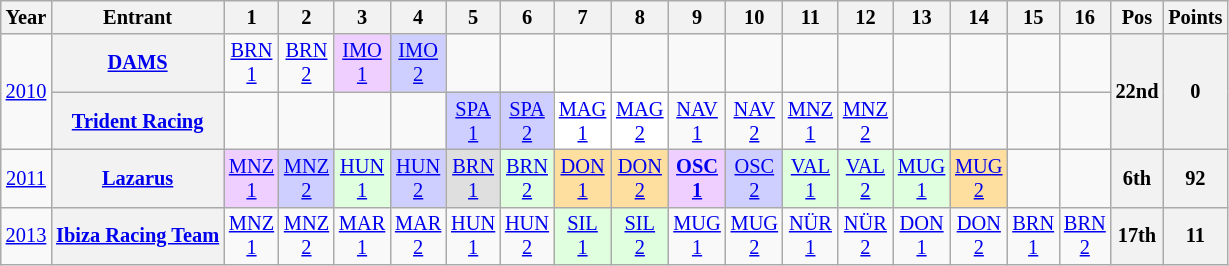<table class="wikitable" style="text-align:center; font-size:85%">
<tr>
<th>Year</th>
<th>Entrant</th>
<th>1</th>
<th>2</th>
<th>3</th>
<th>4</th>
<th>5</th>
<th>6</th>
<th>7</th>
<th>8</th>
<th>9</th>
<th>10</th>
<th>11</th>
<th>12</th>
<th>13</th>
<th>14</th>
<th>15</th>
<th>16</th>
<th>Pos</th>
<th>Points</th>
</tr>
<tr>
<td rowspan=2><a href='#'>2010</a></td>
<th><a href='#'>DAMS</a></th>
<td><a href='#'>BRN<br>1</a></td>
<td><a href='#'>BRN<br>2</a></td>
<td style="background:#EFCFFF;"><a href='#'>IMO<br>1</a><br></td>
<td style="background:#CFCFFF;"><a href='#'>IMO<br>2</a><br></td>
<td></td>
<td></td>
<td></td>
<td></td>
<td></td>
<td></td>
<td></td>
<td></td>
<td></td>
<td></td>
<td></td>
<td></td>
<th rowspan=2>22nd</th>
<th rowspan=2>0</th>
</tr>
<tr>
<th nowrap><a href='#'>Trident Racing</a></th>
<td></td>
<td></td>
<td></td>
<td></td>
<td style="background:#CFCFFF;"><a href='#'>SPA<br>1</a><br></td>
<td style="background:#CFCFFF;"><a href='#'>SPA<br>2</a><br></td>
<td style="background:#FFFFFF;"><a href='#'>MAG<br>1</a><br></td>
<td style="background:#FFFFFF;"><a href='#'>MAG<br>2</a><br></td>
<td><a href='#'>NAV<br>1</a></td>
<td><a href='#'>NAV<br>2</a></td>
<td><a href='#'>MNZ<br>1</a></td>
<td><a href='#'>MNZ<br>2</a></td>
<td></td>
<td></td>
<td></td>
<td></td>
</tr>
<tr>
<td><a href='#'>2011</a></td>
<th nowrap><a href='#'>Lazarus</a></th>
<td style="background:#EFCFFF;"><a href='#'>MNZ<br>1</a><br></td>
<td style="background:#CFCFFF;"><a href='#'>MNZ<br>2</a><br></td>
<td style="background:#DFFFDF;"><a href='#'>HUN<br>1</a><br></td>
<td style="background:#CFCFFF;"><a href='#'>HUN<br>2</a><br></td>
<td style="background:#DFDFDF;"><a href='#'>BRN<br>1</a><br></td>
<td style="background:#DFFFDF;"><a href='#'>BRN<br>2</a><br></td>
<td style="background:#FFDF9F;"><a href='#'>DON<br>1</a><br></td>
<td style="background:#FFDF9F;"><a href='#'>DON<br>2</a><br></td>
<td style="background:#EFCFFF;"><strong><a href='#'>OSC<br>1</a></strong><br></td>
<td style="background:#CFCFFF;"><a href='#'>OSC<br>2</a><br></td>
<td style="background:#DFFFDF;"><a href='#'>VAL<br>1</a><br></td>
<td style="background:#DFFFDF;"><a href='#'>VAL<br>2</a><br></td>
<td style="background:#DFFFDF;"><a href='#'>MUG<br>1</a><br></td>
<td style="background:#FFDF9F;"><a href='#'>MUG<br>2</a><br></td>
<td></td>
<td></td>
<th>6th</th>
<th>92</th>
</tr>
<tr>
<td><a href='#'>2013</a></td>
<th nowrap><a href='#'>Ibiza Racing Team</a></th>
<td><a href='#'>MNZ<br>1</a></td>
<td><a href='#'>MNZ<br>2</a></td>
<td><a href='#'>MAR<br>1</a></td>
<td><a href='#'>MAR<br>2</a></td>
<td><a href='#'>HUN<br>1</a></td>
<td><a href='#'>HUN<br>2</a></td>
<td style="background:#DFFFDF;"><a href='#'>SIL<br>1</a><br></td>
<td style="background:#DFFFDF;"><a href='#'>SIL<br>2</a><br></td>
<td><a href='#'>MUG<br>1</a></td>
<td><a href='#'>MUG<br>2</a></td>
<td><a href='#'>NÜR<br>1</a></td>
<td><a href='#'>NÜR<br>2</a></td>
<td><a href='#'>DON<br>1</a></td>
<td><a href='#'>DON<br>2</a></td>
<td><a href='#'>BRN<br>1</a></td>
<td><a href='#'>BRN<br>2</a></td>
<th>17th</th>
<th>11</th>
</tr>
</table>
